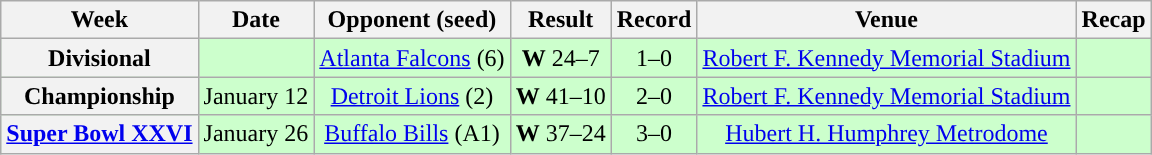<table class="wikitable" style="text-align:center">
<tr>
<th>Week</th>
<th>Date</th>
<th>Opponent (seed)</th>
<th>Result</th>
<th>Record</th>
<th>Venue</th>
<th>Recap</th>
</tr>
<tr style="background:#cfc">
<th>Divisional</th>
<td></td>
<td><a href='#'>Atlanta Falcons</a> (6)</td>
<td><strong>W</strong> 24–7</td>
<td>1–0</td>
<td><a href='#'>Robert F. Kennedy Memorial Stadium</a></td>
<td></td>
</tr>
<tr style="background:#cfc">
<th>Championship</th>
<td>January 12</td>
<td><a href='#'>Detroit Lions</a> (2)</td>
<td><strong>W</strong> 41–10</td>
<td>2–0</td>
<td><a href='#'>Robert F. Kennedy Memorial Stadium</a></td>
<td></td>
</tr>
<tr style="background:#cfc">
<th><a href='#'>Super Bowl XXVI</a></th>
<td>January 26</td>
<td><a href='#'>Buffalo Bills</a> (A1)</td>
<td><strong>W</strong> 37–24</td>
<td>3–0</td>
<td><a href='#'>Hubert H. Humphrey Metrodome</a></td>
<td></td>
</tr>
</table>
